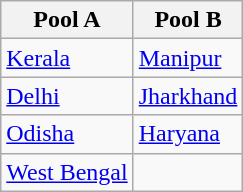<table class="wikitable">
<tr>
<th><strong>Pool A</strong></th>
<th><strong>Pool B</strong></th>
</tr>
<tr>
<td><a href='#'>Kerala</a></td>
<td><a href='#'>Manipur</a></td>
</tr>
<tr>
<td><a href='#'>Delhi</a></td>
<td><a href='#'>Jharkhand</a></td>
</tr>
<tr>
<td><a href='#'>Odisha</a></td>
<td><a href='#'>Haryana</a></td>
</tr>
<tr>
<td><a href='#'>West Bengal</a></td>
</tr>
</table>
